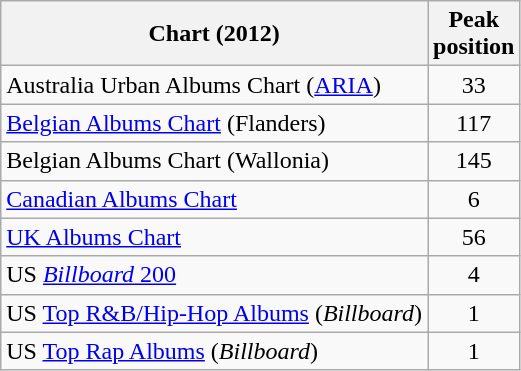<table class="wikitable sortable">
<tr>
<th>Chart (2012)</th>
<th>Peak<br>position</th>
</tr>
<tr>
<td>Australia Urban Albums Chart (<a href='#'>ARIA</a>)</td>
<td style="text-align:center;">33</td>
</tr>
<tr>
<td align="left"><a href='#'>Belgian Albums Chart</a> (Flanders)</td>
<td style="text-align:center;">117</td>
</tr>
<tr>
<td>Belgian Albums Chart (Wallonia)</td>
<td style="text-align:center;">145</td>
</tr>
<tr>
<td><a href='#'>Canadian Albums Chart</a></td>
<td style="text-align:center;">6</td>
</tr>
<tr>
<td><a href='#'>UK Albums Chart</a></td>
<td style="text-align:center;">56</td>
</tr>
<tr>
<td>US <a href='#'><em>Billboard</em> 200</a></td>
<td style="text-align:center;">4</td>
</tr>
<tr>
<td>US <a href='#'>Top R&B/Hip-Hop Albums</a> (<em>Billboard</em>)</td>
<td style="text-align:center;">1</td>
</tr>
<tr>
<td>US <a href='#'>Top Rap Albums</a> (<em>Billboard</em>)</td>
<td style="text-align:center;">1</td>
</tr>
</table>
